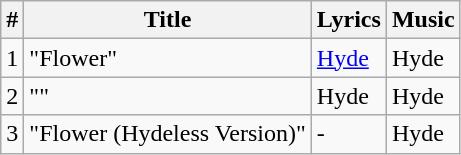<table class="wikitable">
<tr>
<th>#</th>
<th>Title</th>
<th>Lyrics</th>
<th>Music</th>
</tr>
<tr>
<td>1</td>
<td>"Flower"</td>
<td><a href='#'>Hyde</a></td>
<td>Hyde</td>
</tr>
<tr>
<td>2</td>
<td>""</td>
<td>Hyde</td>
<td>Hyde</td>
</tr>
<tr>
<td>3</td>
<td>"Flower (Hydeless Version)"</td>
<td>‐</td>
<td>Hyde</td>
</tr>
</table>
